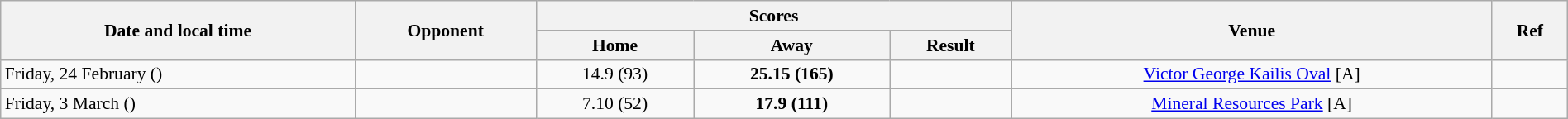<table class="wikitable plainrowheaders" style="font-size:90%; width:100%; text-align:center;">
<tr>
<th rowspan="2" scope="col">Date and local time</th>
<th rowspan="2" scope="col">Opponent</th>
<th colspan="3" scope="col">Scores</th>
<th rowspan="2" scope="col">Venue</th>
<th rowspan="2" scope="col">Ref</th>
</tr>
<tr>
<th scope="col">Home</th>
<th scope="col">Away</th>
<th scope="col">Result</th>
</tr>
<tr>
<td align="left">Friday, 24 February ()</td>
<td align="left"></td>
<td>14.9 (93)</td>
<td><strong>25.15 (165)</strong></td>
<td></td>
<td><a href='#'>Victor George Kailis Oval</a> [A]</td>
<td></td>
</tr>
<tr>
<td align="left">Friday, 3 March ()</td>
<td align="left"></td>
<td>7.10 (52)</td>
<td><strong>17.9 (111)</strong></td>
<td></td>
<td><a href='#'>Mineral Resources Park</a> [A]</td>
<td></td>
</tr>
</table>
